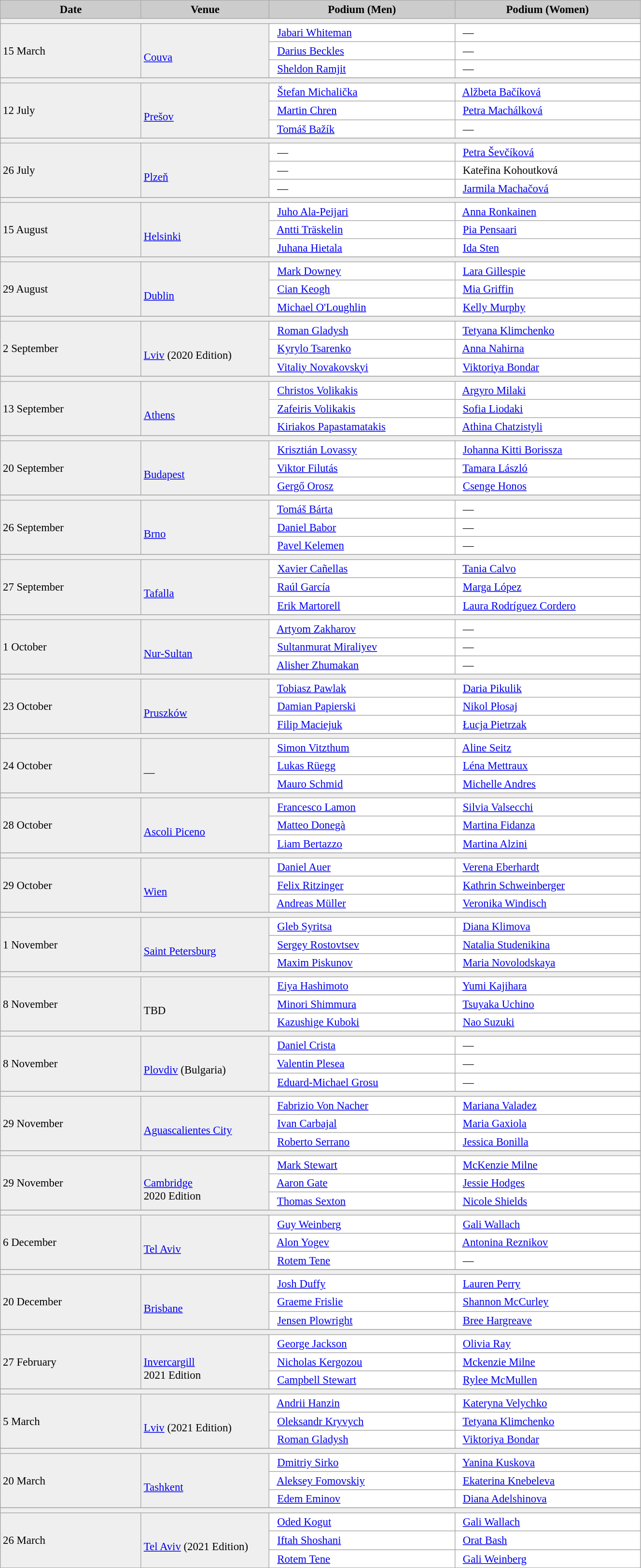<table class="wikitable" width=70% bgcolor="#f7f8ff" cellpadding="3" cellspacing="0" border="1" style="font-size: 95%; border: gray solid 1px; border-collapse: collapse;">
<tr bgcolor="#CCCCCC">
<td align="center"><strong>Date</strong></td>
<td width=20% align="center"><strong>Venue</strong></td>
<td width=29% align="center"><strong>Podium (Men)</strong></td>
<td width=29% align="center"><strong>Podium (Women)</strong></td>
</tr>
<tr bgcolor="#EFEFEF">
<td colspan=4></td>
</tr>
<tr bgcolor="#EFEFEF">
<td rowspan=3>15 March</td>
<td rowspan=3><br><a href='#'>Couva</a></td>
<td bgcolor="#ffffff">   <a href='#'>Jabari Whiteman</a></td>
<td bgcolor="#ffffff">   —</td>
</tr>
<tr>
<td bgcolor="#ffffff">   <a href='#'>Darius Beckles</a></td>
<td bgcolor="#ffffff">   —</td>
</tr>
<tr>
<td bgcolor="#ffffff">   <a href='#'>Sheldon Ramjit</a></td>
<td bgcolor="#ffffff">   —</td>
</tr>
<tr>
</tr>
<tr bgcolor="#EFEFEF">
<td colspan=4></td>
</tr>
<tr bgcolor="#EFEFEF">
<td rowspan=3>12 July</td>
<td rowspan=3><br><a href='#'>Prešov</a></td>
<td bgcolor="#ffffff">   <a href='#'>Štefan Michalička</a></td>
<td bgcolor="#ffffff">   <a href='#'>Alžbeta Bačíková</a></td>
</tr>
<tr>
<td bgcolor="#ffffff">   <a href='#'>Martin Chren</a></td>
<td bgcolor="#ffffff">   <a href='#'>Petra Machálková</a></td>
</tr>
<tr>
<td bgcolor="#ffffff">   <a href='#'>Tomáš Bažík</a></td>
<td bgcolor="#ffffff">   —</td>
</tr>
<tr>
</tr>
<tr bgcolor="#EFEFEF">
<td colspan=4></td>
</tr>
<tr bgcolor="#EFEFEF">
<td rowspan=3>26 July</td>
<td rowspan=3><br><a href='#'>Plzeň</a></td>
<td bgcolor="#ffffff">   —</td>
<td bgcolor="#ffffff">   <a href='#'>Petra Ševčíková</a></td>
</tr>
<tr>
<td bgcolor="#ffffff">   —</td>
<td bgcolor="#ffffff">   Kateřina Kohoutková</td>
</tr>
<tr>
<td bgcolor="#ffffff">   —</td>
<td bgcolor="#ffffff">   <a href='#'>Jarmila Machačová</a></td>
</tr>
<tr>
</tr>
<tr bgcolor="#EFEFEF">
<td colspan=4></td>
</tr>
<tr bgcolor="#EFEFEF">
<td rowspan=3>15 August</td>
<td rowspan=3><br><a href='#'>Helsinki</a></td>
<td bgcolor="#ffffff">   <a href='#'>Juho Ala-Peijari</a></td>
<td bgcolor="#ffffff">   <a href='#'>Anna Ronkainen</a></td>
</tr>
<tr>
<td bgcolor="#ffffff">   <a href='#'>Antti Träskelin</a></td>
<td bgcolor="#ffffff">   <a href='#'>Pia Pensaari</a></td>
</tr>
<tr>
<td bgcolor="#ffffff">   <a href='#'>Juhana Hietala</a></td>
<td bgcolor="#ffffff">   <a href='#'>Ida Sten</a></td>
</tr>
<tr>
</tr>
<tr bgcolor="#EFEFEF">
<td colspan=4></td>
</tr>
<tr bgcolor="#EFEFEF">
<td rowspan=3>29 August</td>
<td rowspan=3><br><a href='#'>Dublin</a></td>
<td bgcolor="#ffffff">   <a href='#'>Mark Downey</a></td>
<td bgcolor="#ffffff">   <a href='#'>Lara Gillespie</a></td>
</tr>
<tr>
<td bgcolor="#ffffff">   <a href='#'>Cian Keogh</a></td>
<td bgcolor="#ffffff">   <a href='#'>Mia Griffin</a></td>
</tr>
<tr>
<td bgcolor="#ffffff">   <a href='#'>Michael O'Loughlin</a></td>
<td bgcolor="#ffffff">   <a href='#'>Kelly Murphy</a></td>
</tr>
<tr>
</tr>
<tr bgcolor="#EFEFEF">
<td colspan=4></td>
</tr>
<tr bgcolor="#EFEFEF">
<td rowspan=3>2 September</td>
<td rowspan=3><br><a href='#'>Lviv</a> (2020 Edition)</td>
<td bgcolor="#ffffff">   <a href='#'>Roman Gladysh</a></td>
<td bgcolor="#ffffff">   <a href='#'>Tetyana Klimchenko</a></td>
</tr>
<tr>
<td bgcolor="#ffffff">   <a href='#'>Kyrylo Tsarenko</a></td>
<td bgcolor="#ffffff">   <a href='#'>Anna Nahirna</a></td>
</tr>
<tr>
<td bgcolor="#ffffff">   <a href='#'>Vitaliy Novakovskyi</a></td>
<td bgcolor="#ffffff">   <a href='#'>Viktoriya Bondar</a></td>
</tr>
<tr>
</tr>
<tr bgcolor="#EFEFEF">
<td colspan=4></td>
</tr>
<tr bgcolor="#EFEFEF">
<td rowspan=3>13 September</td>
<td rowspan=3><br><a href='#'>Athens</a></td>
<td bgcolor="#ffffff">   <a href='#'>Christos Volikakis</a></td>
<td bgcolor="#ffffff">   <a href='#'>Argyro Milaki</a></td>
</tr>
<tr>
<td bgcolor="#ffffff">   <a href='#'>Zafeiris Volikakis</a></td>
<td bgcolor="#ffffff">   <a href='#'>Sofia Liodaki</a></td>
</tr>
<tr>
<td bgcolor="#ffffff">   <a href='#'>Kiriakos Papastamatakis</a></td>
<td bgcolor="#ffffff">   <a href='#'>Athina Chatzistyli</a></td>
</tr>
<tr>
</tr>
<tr bgcolor="#EFEFEF">
<td colspan=4></td>
</tr>
<tr bgcolor="#EFEFEF">
<td rowspan=3>20 September</td>
<td rowspan=3><br><a href='#'>Budapest</a></td>
<td bgcolor="#ffffff">   <a href='#'>Krisztián Lovassy</a></td>
<td bgcolor="#ffffff">   <a href='#'>Johanna Kitti Borissza</a></td>
</tr>
<tr>
<td bgcolor="#ffffff">   <a href='#'>Viktor Filutás</a></td>
<td bgcolor="#ffffff">   <a href='#'>Tamara László</a></td>
</tr>
<tr>
<td bgcolor="#ffffff">   <a href='#'>Gergő Orosz</a></td>
<td bgcolor="#ffffff">   <a href='#'>Csenge Honos</a></td>
</tr>
<tr>
</tr>
<tr bgcolor="#EFEFEF">
<td colspan=4></td>
</tr>
<tr bgcolor="#EFEFEF">
<td rowspan=3>26 September</td>
<td rowspan=3><br><a href='#'>Brno</a></td>
<td bgcolor="#ffffff">   <a href='#'>Tomáš Bárta</a></td>
<td bgcolor="#ffffff">   —</td>
</tr>
<tr>
<td bgcolor="#ffffff">   <a href='#'>Daniel Babor</a></td>
<td bgcolor="#ffffff">   —</td>
</tr>
<tr>
<td bgcolor="#ffffff">   <a href='#'>Pavel Kelemen</a></td>
<td bgcolor="#ffffff">   —</td>
</tr>
<tr>
</tr>
<tr bgcolor="#EFEFEF">
<td colspan=4></td>
</tr>
<tr bgcolor="#EFEFEF">
<td rowspan=3>27 September</td>
<td rowspan=3><br><a href='#'>Tafalla</a></td>
<td bgcolor="#ffffff">   <a href='#'>Xavier Cañellas</a></td>
<td bgcolor="#ffffff">   <a href='#'>Tania Calvo</a></td>
</tr>
<tr>
<td bgcolor="#ffffff">   <a href='#'>Raúl García</a></td>
<td bgcolor="#ffffff">   <a href='#'>Marga López</a></td>
</tr>
<tr>
<td bgcolor="#ffffff">   <a href='#'>Erik Martorell</a></td>
<td bgcolor="#ffffff">   <a href='#'>Laura Rodríguez Cordero</a></td>
</tr>
<tr>
</tr>
<tr bgcolor="#EFEFEF">
<td colspan=4></td>
</tr>
<tr bgcolor="#EFEFEF">
<td rowspan=3>1 October</td>
<td rowspan=3><br><a href='#'>Nur-Sultan</a></td>
<td bgcolor="#ffffff">   <a href='#'>Artyom Zakharov</a></td>
<td bgcolor="#ffffff">   —</td>
</tr>
<tr>
<td bgcolor="#ffffff">   <a href='#'>Sultanmurat Miraliyev</a></td>
<td bgcolor="#ffffff">   —</td>
</tr>
<tr>
<td bgcolor="#ffffff">   <a href='#'>Alisher Zhumakan</a></td>
<td bgcolor="#ffffff">   —</td>
</tr>
<tr>
</tr>
<tr bgcolor="#EFEFEF">
<td colspan=4></td>
</tr>
<tr bgcolor="#EFEFEF">
<td rowspan=3>23 October</td>
<td rowspan=3><br><a href='#'>Pruszków</a></td>
<td bgcolor="#ffffff">   <a href='#'>Tobiasz Pawlak</a></td>
<td bgcolor="#ffffff">   <a href='#'>Daria Pikulik</a></td>
</tr>
<tr>
<td bgcolor="#ffffff">   <a href='#'>Damian Papierski</a></td>
<td bgcolor="#ffffff">   <a href='#'>Nikol Płosaj</a></td>
</tr>
<tr>
<td bgcolor="#ffffff">   <a href='#'>Filip Maciejuk</a></td>
<td bgcolor="#ffffff">   <a href='#'>Łucja Pietrzak</a></td>
</tr>
<tr>
</tr>
<tr bgcolor="#EFEFEF">
<td colspan=4></td>
</tr>
<tr bgcolor="#EFEFEF">
<td rowspan=3>24 October</td>
<td rowspan=3><br>—</td>
<td bgcolor="#ffffff">   <a href='#'>Simon Vitzthum</a></td>
<td bgcolor="#ffffff">   <a href='#'>Aline Seitz</a></td>
</tr>
<tr>
<td bgcolor="#ffffff">   <a href='#'>Lukas Rüegg</a></td>
<td bgcolor="#ffffff">   <a href='#'>Léna Mettraux</a></td>
</tr>
<tr>
<td bgcolor="#ffffff">   <a href='#'>Mauro Schmid</a></td>
<td bgcolor="#ffffff">   <a href='#'>Michelle Andres</a></td>
</tr>
<tr>
</tr>
<tr bgcolor="#EFEFEF">
<td colspan=4></td>
</tr>
<tr bgcolor="#EFEFEF">
<td rowspan=3>28 October</td>
<td rowspan=3><br><a href='#'>Ascoli Piceno</a></td>
<td bgcolor="#ffffff">   <a href='#'>Francesco Lamon</a></td>
<td bgcolor="#ffffff">   <a href='#'>Silvia Valsecchi</a></td>
</tr>
<tr>
<td bgcolor="#ffffff">   <a href='#'>Matteo Donegà</a></td>
<td bgcolor="#ffffff">   <a href='#'>Martina Fidanza</a></td>
</tr>
<tr>
<td bgcolor="#ffffff">   <a href='#'>Liam Bertazzo</a></td>
<td bgcolor="#ffffff">   <a href='#'>Martina Alzini</a></td>
</tr>
<tr>
</tr>
<tr bgcolor="#EFEFEF">
<td colspan=4></td>
</tr>
<tr bgcolor="#EFEFEF">
<td rowspan=3>29 October</td>
<td rowspan=3><br><a href='#'>Wien</a></td>
<td bgcolor="#ffffff">   <a href='#'>Daniel Auer</a></td>
<td bgcolor="#ffffff">   <a href='#'>Verena Eberhardt</a></td>
</tr>
<tr>
<td bgcolor="#ffffff">   <a href='#'>Felix Ritzinger</a></td>
<td bgcolor="#ffffff">   <a href='#'>Kathrin Schweinberger</a></td>
</tr>
<tr>
<td bgcolor="#ffffff">   <a href='#'>Andreas Müller</a></td>
<td bgcolor="#ffffff">   <a href='#'>Veronika Windisch</a></td>
</tr>
<tr>
</tr>
<tr bgcolor="#EFEFEF">
<td colspan=4></td>
</tr>
<tr bgcolor="#EFEFEF">
<td rowspan=3>1 November</td>
<td rowspan=3><br><a href='#'>Saint Petersburg</a></td>
<td bgcolor="#ffffff">   <a href='#'>Gleb Syritsa</a></td>
<td bgcolor="#ffffff">   <a href='#'>Diana Klimova</a></td>
</tr>
<tr>
<td bgcolor="#ffffff">   <a href='#'>Sergey Rostovtsev</a></td>
<td bgcolor="#ffffff">   <a href='#'>Natalia Studenikina</a></td>
</tr>
<tr>
<td bgcolor="#ffffff">   <a href='#'>Maxim Piskunov</a></td>
<td bgcolor="#ffffff">   <a href='#'>Maria Novolodskaya</a></td>
</tr>
<tr>
</tr>
<tr bgcolor="#EFEFEF">
<td colspan=4></td>
</tr>
<tr bgcolor="#EFEFEF">
<td rowspan=3>8 November</td>
<td rowspan=3><br>TBD</td>
<td bgcolor="#ffffff">   <a href='#'>Eiya Hashimoto</a></td>
<td bgcolor="#ffffff">   <a href='#'>Yumi Kajihara</a></td>
</tr>
<tr>
<td bgcolor="#ffffff">   <a href='#'>Minori Shimmura</a></td>
<td bgcolor="#ffffff">   <a href='#'>Tsuyaka Uchino</a></td>
</tr>
<tr>
<td bgcolor="#ffffff">   <a href='#'>Kazushige Kuboki</a></td>
<td bgcolor="#ffffff">   <a href='#'>Nao Suzuki</a></td>
</tr>
<tr>
</tr>
<tr bgcolor="#EFEFEF">
<td colspan=4></td>
</tr>
<tr bgcolor="#EFEFEF">
<td rowspan=3>8 November</td>
<td rowspan=3><br><a href='#'>Plovdiv</a> (Bulgaria)</td>
<td bgcolor="#ffffff">   <a href='#'>Daniel Crista</a></td>
<td bgcolor="#ffffff">   —</td>
</tr>
<tr>
<td bgcolor="#ffffff">   <a href='#'>Valentin Plesea</a></td>
<td bgcolor="#ffffff">   —</td>
</tr>
<tr>
<td bgcolor="#ffffff">   <a href='#'>Eduard-Michael Grosu</a></td>
<td bgcolor="#ffffff">   —</td>
</tr>
<tr>
</tr>
<tr bgcolor="#EFEFEF">
<td colspan=4></td>
</tr>
<tr bgcolor="#EFEFEF">
<td rowspan=3>29 November</td>
<td rowspan=3><br><a href='#'>Aguascalientes City</a></td>
<td bgcolor="#ffffff">   <a href='#'>Fabrizio Von Nacher</a></td>
<td bgcolor="#ffffff">   <a href='#'>Mariana Valadez</a></td>
</tr>
<tr>
<td bgcolor="#ffffff">   <a href='#'>Ivan Carbajal</a></td>
<td bgcolor="#ffffff">   <a href='#'>Maria Gaxiola</a></td>
</tr>
<tr>
<td bgcolor="#ffffff">   <a href='#'>Roberto Serrano</a></td>
<td bgcolor="#ffffff">   <a href='#'>Jessica Bonilla</a></td>
</tr>
<tr>
</tr>
<tr bgcolor="#EFEFEF">
<td colspan=4></td>
</tr>
<tr bgcolor="#EFEFEF">
<td rowspan=3>29 November</td>
<td rowspan=3><br><a href='#'>Cambridge</a><br>2020 Edition</td>
<td bgcolor="#ffffff">   <a href='#'>Mark Stewart</a></td>
<td bgcolor="#ffffff">   <a href='#'>McKenzie Milne</a></td>
</tr>
<tr>
<td bgcolor="#ffffff">   <a href='#'>Aaron Gate</a></td>
<td bgcolor="#ffffff">   <a href='#'>Jessie Hodges</a></td>
</tr>
<tr>
<td bgcolor="#ffffff">   <a href='#'>Thomas Sexton</a></td>
<td bgcolor="#ffffff">   <a href='#'>Nicole Shields</a></td>
</tr>
<tr>
</tr>
<tr bgcolor="#EFEFEF">
<td colspan=4></td>
</tr>
<tr bgcolor="#EFEFEF">
<td rowspan=3>6 December</td>
<td rowspan=3><br><a href='#'>Tel Aviv</a></td>
<td bgcolor="#ffffff">   <a href='#'>Guy Weinberg</a></td>
<td bgcolor="#ffffff">   <a href='#'>Gali Wallach</a></td>
</tr>
<tr>
<td bgcolor="#ffffff">   <a href='#'>Alon Yogev</a></td>
<td bgcolor="#ffffff">   <a href='#'>Antonina Reznikov</a></td>
</tr>
<tr>
<td bgcolor="#ffffff">   <a href='#'>Rotem Tene</a></td>
<td bgcolor="#ffffff">   —</td>
</tr>
<tr>
</tr>
<tr bgcolor="#EFEFEF">
<td colspan=4></td>
</tr>
<tr bgcolor="#EFEFEF">
<td rowspan=3>20 December</td>
<td rowspan=3><br><a href='#'>Brisbane</a></td>
<td bgcolor="#ffffff">   <a href='#'>Josh Duffy</a></td>
<td bgcolor="#ffffff">   <a href='#'>Lauren Perry</a></td>
</tr>
<tr>
<td bgcolor="#ffffff">   <a href='#'>Graeme Frislie</a></td>
<td bgcolor="#ffffff">   <a href='#'>Shannon McCurley</a></td>
</tr>
<tr>
<td bgcolor="#ffffff">   <a href='#'>Jensen Plowright</a></td>
<td bgcolor="#ffffff">   <a href='#'>Bree Hargreave</a></td>
</tr>
<tr>
</tr>
<tr bgcolor="#EFEFEF">
<td colspan=4></td>
</tr>
<tr bgcolor="#EFEFEF">
<td rowspan=3>27 February</td>
<td rowspan=3><br><a href='#'>Invercargill</a><br>2021 Edition</td>
<td bgcolor="#ffffff">   <a href='#'>George Jackson</a></td>
<td bgcolor="#ffffff">   <a href='#'>Olivia Ray</a></td>
</tr>
<tr>
<td bgcolor="#ffffff">   <a href='#'>Nicholas Kergozou</a></td>
<td bgcolor="#ffffff">   <a href='#'>Mckenzie Milne</a></td>
</tr>
<tr>
<td bgcolor="#ffffff">   <a href='#'>Campbell Stewart</a></td>
<td bgcolor="#ffffff">   <a href='#'>Rylee McMullen</a></td>
</tr>
<tr>
</tr>
<tr bgcolor="#EFEFEF">
<td colspan=4></td>
</tr>
<tr bgcolor="#EFEFEF">
<td rowspan=3>5 March</td>
<td rowspan=3><br><a href='#'>Lviv</a> (2021 Edition)</td>
<td bgcolor="#ffffff">   <a href='#'>Andrii Hanzin</a></td>
<td bgcolor="#ffffff">   <a href='#'>Kateryna Velychko</a></td>
</tr>
<tr>
<td bgcolor="#ffffff">   <a href='#'>Oleksandr Kryvych</a></td>
<td bgcolor="#ffffff">   <a href='#'>Tetyana Klimchenko</a></td>
</tr>
<tr>
<td bgcolor="#ffffff">   <a href='#'>Roman Gladysh</a></td>
<td bgcolor="#ffffff">   <a href='#'>Viktoriya Bondar</a></td>
</tr>
<tr>
</tr>
<tr bgcolor="#EFEFEF">
<td colspan=4></td>
</tr>
<tr bgcolor="#EFEFEF">
<td rowspan=3>20 March</td>
<td rowspan=3><br><a href='#'>Tashkent</a></td>
<td bgcolor="#ffffff">   <a href='#'>Dmitriy Sirko</a></td>
<td bgcolor="#ffffff">   <a href='#'>Yanina Kuskova</a></td>
</tr>
<tr>
<td bgcolor="#ffffff">   <a href='#'>Aleksey Fomovskiy</a></td>
<td bgcolor="#ffffff">   <a href='#'>Ekaterina Knebeleva</a></td>
</tr>
<tr>
<td bgcolor="#ffffff">   <a href='#'>Edem Eminov</a></td>
<td bgcolor="#ffffff">   <a href='#'>Diana Adelshinova</a></td>
</tr>
<tr>
</tr>
<tr bgcolor="#EFEFEF">
<td colspan=4></td>
</tr>
<tr bgcolor="#EFEFEF">
<td rowspan=3>26 March</td>
<td rowspan=3><br><a href='#'>Tel Aviv</a> (2021 Edition)</td>
<td bgcolor="#ffffff">   <a href='#'>Oded Kogut</a></td>
<td bgcolor="#ffffff">   <a href='#'>Gali Wallach</a></td>
</tr>
<tr>
<td bgcolor="#ffffff">   <a href='#'>Iftah Shoshani</a></td>
<td bgcolor="#ffffff">   <a href='#'>Orat Bash</a></td>
</tr>
<tr>
<td bgcolor="#ffffff">   <a href='#'>Rotem Tene</a></td>
<td bgcolor="#ffffff">   <a href='#'>Gali Weinberg</a></td>
</tr>
</table>
